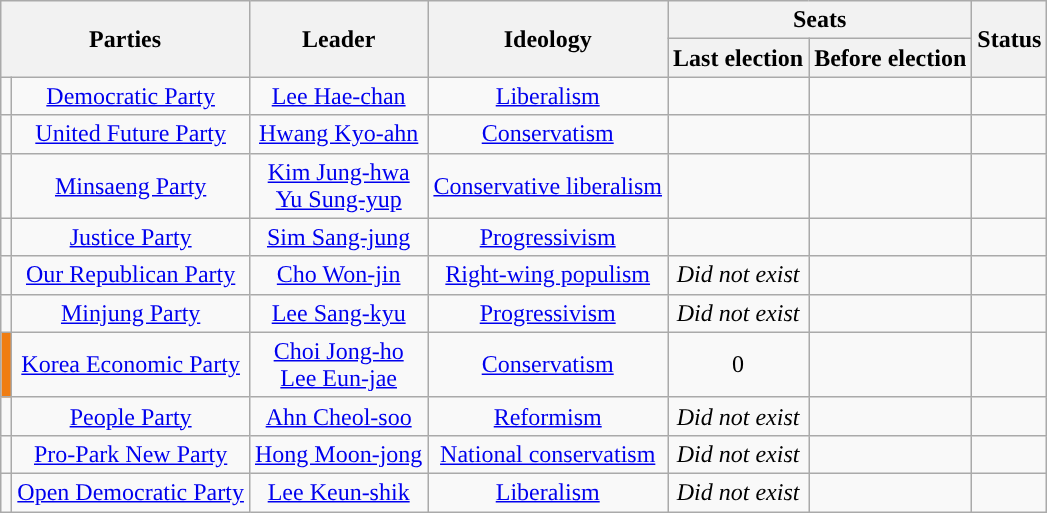<table class="wikitable" style="text-align:center">
<tr>
<th colspan="2" rowspan="2">Parties</th>
<th rowspan="2">Leader</th>
<th rowspan="2">Ideology</th>
<th colspan="2">Seats</th>
<th rowspan="2">Status</th>
</tr>
<tr>
<th>Last election</th>
<th>Before election</th>
</tr>
<tr>
<td style="background:"></td>
<td><a href='#'>Democratic Party</a></td>
<td><a href='#'>Lee Hae-chan</a></td>
<td><a href='#'>Liberalism</a></td>
<td></td>
<td></td>
<td></td>
</tr>
<tr>
<td style="background:"></td>
<td><a href='#'>United Future Party</a></td>
<td><a href='#'>Hwang Kyo-ahn</a></td>
<td><a href='#'>Conservatism</a></td>
<td></td>
<td></td>
<td></td>
</tr>
<tr>
<td style="background:"></td>
<td><a href='#'>Minsaeng Party</a></td>
<td><a href='#'>Kim Jung-hwa</a><br><a href='#'>Yu Sung-yup</a></td>
<td><a href='#'>Conservative liberalism</a></td>
<td></td>
<td></td>
<td></td>
</tr>
<tr>
<td style="background:"></td>
<td><a href='#'>Justice Party</a></td>
<td><a href='#'>Sim Sang-jung</a></td>
<td><a href='#'>Progressivism</a></td>
<td></td>
<td></td>
<td></td>
</tr>
<tr>
<td style="background:"></td>
<td><a href='#'>Our Republican Party</a></td>
<td><a href='#'>Cho Won-jin</a></td>
<td><a href='#'>Right-wing populism</a></td>
<td><em>Did not exist</em></td>
<td></td>
<td></td>
</tr>
<tr>
<td style="background:"></td>
<td><a href='#'>Minjung Party</a></td>
<td><a href='#'>Lee Sang-kyu</a></td>
<td><a href='#'>Progressivism</a></td>
<td><em>Did not exist</em></td>
<td></td>
<td></td>
</tr>
<tr>
<td style="background:#F07D12"></td>
<td><a href='#'>Korea Economic Party</a></td>
<td><a href='#'>Choi Jong-ho</a><br><a href='#'>Lee Eun-jae</a></td>
<td><a href='#'>Conservatism</a></td>
<td>0</td>
<td></td>
<td></td>
</tr>
<tr>
<td style="background:"></td>
<td><a href='#'>People Party</a></td>
<td><a href='#'>Ahn Cheol-soo</a></td>
<td><a href='#'>Reformism</a></td>
<td><em>Did not exist</em></td>
<td></td>
<td></td>
</tr>
<tr>
<td style="background:"></td>
<td><a href='#'>Pro-Park New Party</a></td>
<td><a href='#'>Hong Moon-jong</a></td>
<td><a href='#'>National conservatism</a></td>
<td><em>Did not exist</em></td>
<td></td>
<td></td>
</tr>
<tr>
<td style="background:"></td>
<td><a href='#'>Open Democratic Party</a></td>
<td><a href='#'>Lee Keun-shik</a></td>
<td><a href='#'>Liberalism</a></td>
<td><em>Did not exist</em></td>
<td></td>
<td></td>
</tr>
</table>
